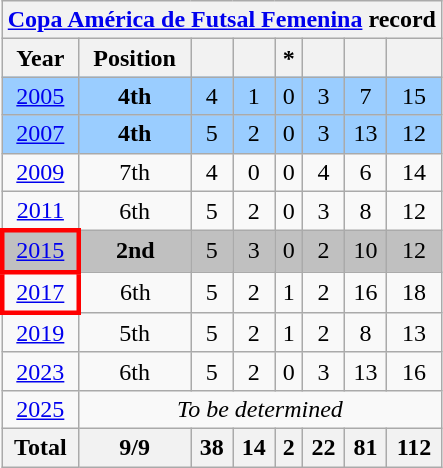<table class="wikitable" style="text-align: center;">
<tr>
<th colspan="8"><a href='#'>Copa América de Futsal Femenina</a> record</th>
</tr>
<tr>
<th>Year</th>
<th>Position</th>
<th></th>
<th></th>
<th>*</th>
<th></th>
<th></th>
<th></th>
</tr>
<tr style="background:#9acdff;">
<td> <a href='#'>2005</a></td>
<td><strong>4th</strong></td>
<td>4</td>
<td>1</td>
<td>0</td>
<td>3</td>
<td>7</td>
<td>15</td>
</tr>
<tr style="background:#9acdff;">
<td> <a href='#'>2007</a></td>
<td><strong>4th</strong></td>
<td>5</td>
<td>2</td>
<td>0</td>
<td>3</td>
<td>13</td>
<td>12</td>
</tr>
<tr>
<td> <a href='#'>2009</a></td>
<td>7th</td>
<td>4</td>
<td>0</td>
<td>0</td>
<td>4</td>
<td>6</td>
<td>14</td>
</tr>
<tr>
<td> <a href='#'>2011</a></td>
<td>6th</td>
<td>5</td>
<td>2</td>
<td>0</td>
<td>3</td>
<td>8</td>
<td>12</td>
</tr>
<tr bgcolor=silver>
<td style="border: 3px solid red"> <a href='#'>2015</a></td>
<td><strong>2nd</strong> </td>
<td>5</td>
<td>3</td>
<td>0</td>
<td>2</td>
<td>10</td>
<td>12</td>
</tr>
<tr>
<td style="border: 3px solid red"> <a href='#'>2017</a></td>
<td>6th</td>
<td>5</td>
<td>2</td>
<td>1</td>
<td>2</td>
<td>16</td>
<td>18</td>
</tr>
<tr>
<td> <a href='#'>2019</a></td>
<td>5th</td>
<td>5</td>
<td>2</td>
<td>1</td>
<td>2</td>
<td>8</td>
<td>13</td>
</tr>
<tr>
<td> <a href='#'>2023</a></td>
<td>6th</td>
<td>5</td>
<td>2</td>
<td>0</td>
<td>3</td>
<td>13</td>
<td>16</td>
</tr>
<tr>
<td> <a href='#'>2025</a></td>
<td colspan="7"><em>To be determined</em></td>
</tr>
<tr>
<th>Total</th>
<th>9/9</th>
<th>38</th>
<th>14</th>
<th>2</th>
<th>22</th>
<th>81</th>
<th>112</th>
</tr>
</table>
